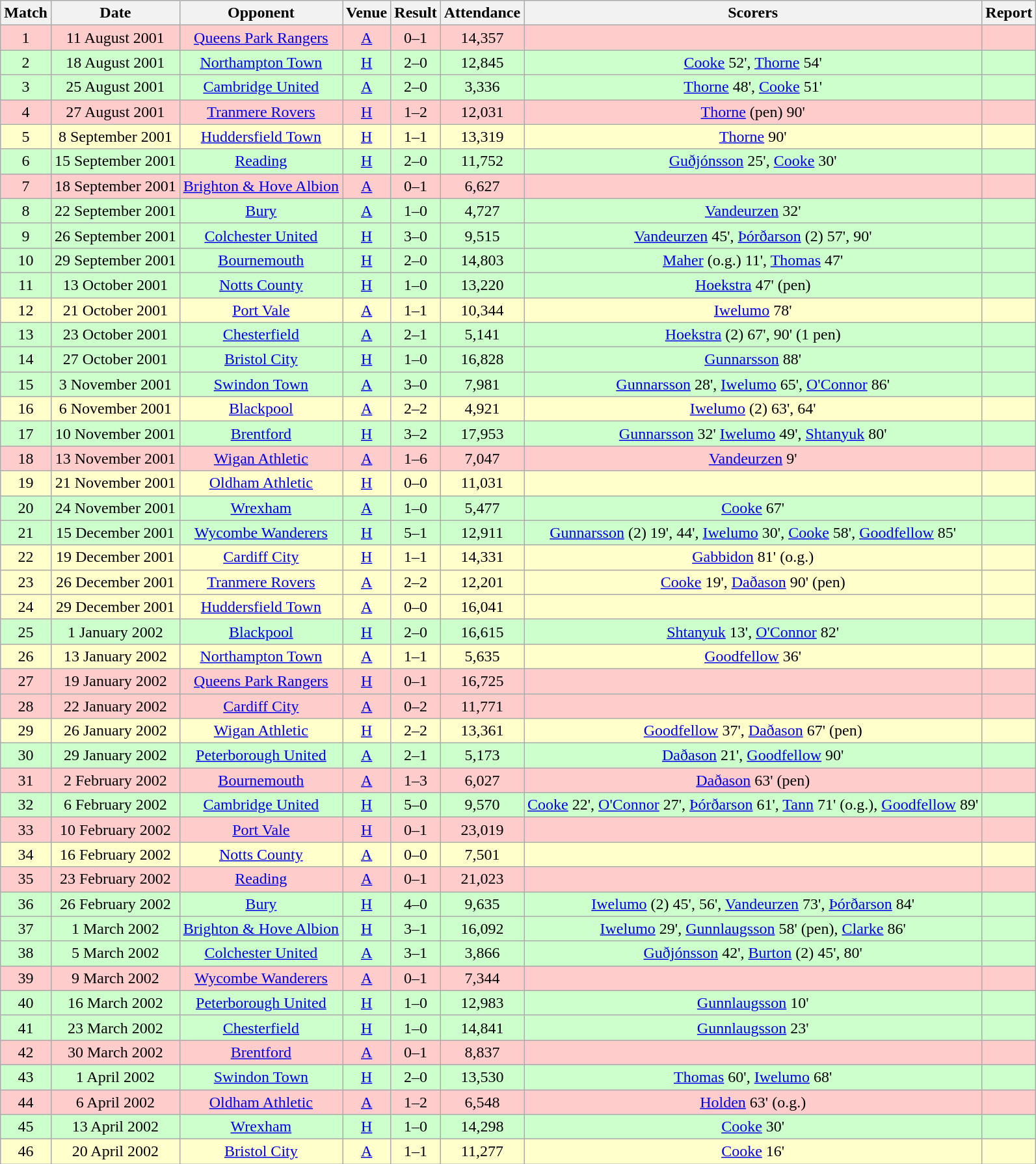<table class="wikitable" style="text-align:center;">
<tr>
<th>Match</th>
<th>Date</th>
<th>Opponent</th>
<th>Venue</th>
<th>Result</th>
<th>Attendance</th>
<th>Scorers</th>
<th>Report</th>
</tr>
<tr style="background:#FFCCCC;">
<td>1</td>
<td>11 August 2001</td>
<td><a href='#'>Queens Park Rangers</a></td>
<td><a href='#'>A</a></td>
<td>0–1</td>
<td>14,357</td>
<td></td>
<td></td>
</tr>
<tr style="background:#CCFFCC;">
<td>2</td>
<td>18 August 2001</td>
<td><a href='#'>Northampton Town</a></td>
<td><a href='#'>H</a></td>
<td>2–0</td>
<td>12,845</td>
<td><a href='#'>Cooke</a> 52', <a href='#'>Thorne</a> 54'</td>
<td></td>
</tr>
<tr style="background:#CCFFCC;">
<td>3</td>
<td>25 August 2001</td>
<td><a href='#'>Cambridge United</a></td>
<td><a href='#'>A</a></td>
<td>2–0</td>
<td>3,336</td>
<td><a href='#'>Thorne</a> 48', <a href='#'>Cooke</a> 51'</td>
<td></td>
</tr>
<tr style="background:#FFCCCC;">
<td>4</td>
<td>27 August 2001</td>
<td><a href='#'>Tranmere Rovers</a></td>
<td><a href='#'>H</a></td>
<td>1–2</td>
<td>12,031</td>
<td><a href='#'>Thorne</a> (pen) 90'</td>
<td></td>
</tr>
<tr style="background:#FFFFCC;">
<td>5</td>
<td>8 September 2001</td>
<td><a href='#'>Huddersfield Town</a></td>
<td><a href='#'>H</a></td>
<td>1–1</td>
<td>13,319</td>
<td><a href='#'>Thorne</a> 90'</td>
<td></td>
</tr>
<tr style="background:#CCFFCC;">
<td>6</td>
<td>15 September 2001</td>
<td><a href='#'>Reading</a></td>
<td><a href='#'>H</a></td>
<td>2–0</td>
<td>11,752</td>
<td><a href='#'>Guðjónsson</a> 25', <a href='#'>Cooke</a> 30'</td>
<td></td>
</tr>
<tr style="background:#FFCCCC;">
<td>7</td>
<td>18 September 2001</td>
<td><a href='#'>Brighton & Hove Albion</a></td>
<td><a href='#'>A</a></td>
<td>0–1</td>
<td>6,627</td>
<td></td>
<td></td>
</tr>
<tr style="background:#CCFFCC;">
<td>8</td>
<td>22 September 2001</td>
<td><a href='#'>Bury</a></td>
<td><a href='#'>A</a></td>
<td>1–0</td>
<td>4,727</td>
<td><a href='#'>Vandeurzen</a> 32'</td>
<td></td>
</tr>
<tr style="background:#CCFFCC;">
<td>9</td>
<td>26 September 2001</td>
<td><a href='#'>Colchester United</a></td>
<td><a href='#'>H</a></td>
<td>3–0</td>
<td>9,515</td>
<td><a href='#'>Vandeurzen</a> 45', <a href='#'>Þórðarson</a> (2) 57', 90'</td>
<td></td>
</tr>
<tr style="background:#CCFFCC;">
<td>10</td>
<td>29 September 2001</td>
<td><a href='#'>Bournemouth</a></td>
<td><a href='#'>H</a></td>
<td>2–0</td>
<td>14,803</td>
<td><a href='#'>Maher</a> (o.g.) 11', <a href='#'>Thomas</a> 47'</td>
<td></td>
</tr>
<tr style="background:#CCFFCC;">
<td>11</td>
<td>13 October 2001</td>
<td><a href='#'>Notts County</a></td>
<td><a href='#'>H</a></td>
<td>1–0</td>
<td>13,220</td>
<td><a href='#'>Hoekstra</a> 47' (pen)</td>
<td></td>
</tr>
<tr style="background:#FFFFCC;">
<td>12</td>
<td>21 October 2001</td>
<td><a href='#'>Port Vale</a></td>
<td><a href='#'>A</a></td>
<td>1–1</td>
<td>10,344</td>
<td><a href='#'>Iwelumo</a> 78'</td>
<td></td>
</tr>
<tr style="background:#CCFFCC;">
<td>13</td>
<td>23 October 2001</td>
<td><a href='#'>Chesterfield</a></td>
<td><a href='#'>A</a></td>
<td>2–1</td>
<td>5,141</td>
<td><a href='#'>Hoekstra</a> (2) 67', 90' (1 pen)</td>
<td></td>
</tr>
<tr style="background:#CCFFCC;">
<td>14</td>
<td>27 October 2001</td>
<td><a href='#'>Bristol City</a></td>
<td><a href='#'>H</a></td>
<td>1–0</td>
<td>16,828</td>
<td><a href='#'>Gunnarsson</a> 88'</td>
<td></td>
</tr>
<tr style="background:#CCFFCC;">
<td>15</td>
<td>3 November 2001</td>
<td><a href='#'>Swindon Town</a></td>
<td><a href='#'>A</a></td>
<td>3–0</td>
<td>7,981</td>
<td><a href='#'>Gunnarsson</a> 28', <a href='#'>Iwelumo</a> 65', <a href='#'>O'Connor</a> 86'</td>
<td></td>
</tr>
<tr style="background:#FFFFCC;">
<td>16</td>
<td>6 November 2001</td>
<td><a href='#'>Blackpool</a></td>
<td><a href='#'>A</a></td>
<td>2–2</td>
<td>4,921</td>
<td><a href='#'>Iwelumo</a> (2) 63', 64'</td>
<td></td>
</tr>
<tr style="background:#CCFFCC;">
<td>17</td>
<td>10 November 2001</td>
<td><a href='#'>Brentford</a></td>
<td><a href='#'>H</a></td>
<td>3–2</td>
<td>17,953</td>
<td><a href='#'>Gunnarsson</a> 32' <a href='#'>Iwelumo</a> 49', <a href='#'>Shtanyuk</a> 80'</td>
<td></td>
</tr>
<tr style="background:#FFCCCC;">
<td>18</td>
<td>13 November 2001</td>
<td><a href='#'>Wigan Athletic</a></td>
<td><a href='#'>A</a></td>
<td>1–6</td>
<td>7,047</td>
<td><a href='#'>Vandeurzen</a> 9'</td>
<td></td>
</tr>
<tr style="background:#FFFFCC;">
<td>19</td>
<td>21 November 2001</td>
<td><a href='#'>Oldham Athletic</a></td>
<td><a href='#'>H</a></td>
<td>0–0</td>
<td>11,031</td>
<td></td>
<td></td>
</tr>
<tr style="background:#CCFFCC;">
<td>20</td>
<td>24 November 2001</td>
<td><a href='#'>Wrexham</a></td>
<td><a href='#'>A</a></td>
<td>1–0</td>
<td>5,477</td>
<td><a href='#'>Cooke</a> 67'</td>
<td></td>
</tr>
<tr style="background:#CCFFCC;">
<td>21</td>
<td>15 December 2001</td>
<td><a href='#'>Wycombe Wanderers</a></td>
<td><a href='#'>H</a></td>
<td>5–1</td>
<td>12,911</td>
<td><a href='#'>Gunnarsson</a> (2) 19', 44', <a href='#'>Iwelumo</a> 30', <a href='#'>Cooke</a> 58', <a href='#'>Goodfellow</a> 85'</td>
<td></td>
</tr>
<tr style="background:#FFFFCC;">
<td>22</td>
<td>19 December 2001</td>
<td><a href='#'>Cardiff City</a></td>
<td><a href='#'>H</a></td>
<td>1–1</td>
<td>14,331</td>
<td><a href='#'>Gabbidon</a> 81' (o.g.)</td>
<td></td>
</tr>
<tr style="background:#FFFFCC;">
<td>23</td>
<td>26 December 2001</td>
<td><a href='#'>Tranmere Rovers</a></td>
<td><a href='#'>A</a></td>
<td>2–2</td>
<td>12,201</td>
<td><a href='#'>Cooke</a> 19', <a href='#'>Daðason</a> 90' (pen)</td>
<td></td>
</tr>
<tr style="background:#FFFFCC;">
<td>24</td>
<td>29 December 2001</td>
<td><a href='#'>Huddersfield Town</a></td>
<td><a href='#'>A</a></td>
<td>0–0</td>
<td>16,041</td>
<td></td>
<td></td>
</tr>
<tr style="background:#CCFFCC;">
<td>25</td>
<td>1 January 2002</td>
<td><a href='#'>Blackpool</a></td>
<td><a href='#'>H</a></td>
<td>2–0</td>
<td>16,615</td>
<td><a href='#'>Shtanyuk</a> 13', <a href='#'>O'Connor</a> 82'</td>
<td></td>
</tr>
<tr style="background:#FFFFCC;">
<td>26</td>
<td>13 January 2002</td>
<td><a href='#'>Northampton Town</a></td>
<td><a href='#'>A</a></td>
<td>1–1</td>
<td>5,635</td>
<td><a href='#'>Goodfellow</a> 36'</td>
<td></td>
</tr>
<tr style="background:#FFCCCC;">
<td>27</td>
<td>19 January 2002</td>
<td><a href='#'>Queens Park Rangers</a></td>
<td><a href='#'>H</a></td>
<td>0–1</td>
<td>16,725</td>
<td></td>
<td></td>
</tr>
<tr style="background:#FFCCCC;">
<td>28</td>
<td>22 January 2002</td>
<td><a href='#'>Cardiff City</a></td>
<td><a href='#'>A</a></td>
<td>0–2</td>
<td>11,771</td>
<td></td>
<td></td>
</tr>
<tr style="background:#FFFFCC;">
<td>29</td>
<td>26 January 2002</td>
<td><a href='#'>Wigan Athletic</a></td>
<td><a href='#'>H</a></td>
<td>2–2</td>
<td>13,361</td>
<td><a href='#'>Goodfellow</a> 37', <a href='#'>Daðason</a> 67' (pen)</td>
<td></td>
</tr>
<tr style="background:#CCFFCC;">
<td>30</td>
<td>29 January 2002</td>
<td><a href='#'>Peterborough United</a></td>
<td><a href='#'>A</a></td>
<td>2–1</td>
<td>5,173</td>
<td><a href='#'>Daðason</a> 21', <a href='#'>Goodfellow</a> 90'</td>
<td></td>
</tr>
<tr style="background:#FFCCCC;">
<td>31</td>
<td>2 February 2002</td>
<td><a href='#'>Bournemouth</a></td>
<td><a href='#'>A</a></td>
<td>1–3</td>
<td>6,027</td>
<td><a href='#'>Daðason</a> 63' (pen)</td>
<td></td>
</tr>
<tr style="background:#CCFFCC;">
<td>32</td>
<td>6 February 2002</td>
<td><a href='#'>Cambridge United</a></td>
<td><a href='#'>H</a></td>
<td>5–0</td>
<td>9,570</td>
<td><a href='#'>Cooke</a> 22', <a href='#'>O'Connor</a> 27', <a href='#'>Þórðarson</a> 61', <a href='#'>Tann</a> 71' (o.g.), <a href='#'>Goodfellow</a> 89'</td>
<td></td>
</tr>
<tr style="background:#FFCCCC;">
<td>33</td>
<td>10 February 2002</td>
<td><a href='#'>Port Vale</a></td>
<td><a href='#'>H</a></td>
<td>0–1</td>
<td>23,019</td>
<td></td>
<td></td>
</tr>
<tr style="background:#FFFFCC;">
<td>34</td>
<td>16 February 2002</td>
<td><a href='#'>Notts County</a></td>
<td><a href='#'>A</a></td>
<td>0–0</td>
<td>7,501</td>
<td></td>
<td></td>
</tr>
<tr style="background:#FFCCCC;">
<td>35</td>
<td>23 February 2002</td>
<td><a href='#'>Reading</a></td>
<td><a href='#'>A</a></td>
<td>0–1</td>
<td>21,023</td>
<td></td>
<td></td>
</tr>
<tr style="background:#CCFFCC;">
<td>36</td>
<td>26 February 2002</td>
<td><a href='#'>Bury</a></td>
<td><a href='#'>H</a></td>
<td>4–0</td>
<td>9,635</td>
<td><a href='#'>Iwelumo</a> (2) 45', 56', <a href='#'>Vandeurzen</a> 73', <a href='#'>Þórðarson</a> 84'</td>
<td></td>
</tr>
<tr style="background:#CCFFCC;">
<td>37</td>
<td>1 March 2002</td>
<td><a href='#'>Brighton & Hove Albion</a></td>
<td><a href='#'>H</a></td>
<td>3–1</td>
<td>16,092</td>
<td><a href='#'>Iwelumo</a> 29', <a href='#'>Gunnlaugsson</a> 58' (pen), <a href='#'>Clarke</a> 86'</td>
<td></td>
</tr>
<tr style="background:#CCFFCC;">
<td>38</td>
<td>5 March 2002</td>
<td><a href='#'>Colchester United</a></td>
<td><a href='#'>A</a></td>
<td>3–1</td>
<td>3,866</td>
<td><a href='#'>Guðjónsson</a> 42', <a href='#'>Burton</a> (2) 45', 80'</td>
<td></td>
</tr>
<tr style="background:#FFCCCC;">
<td>39</td>
<td>9 March 2002</td>
<td><a href='#'>Wycombe Wanderers</a></td>
<td><a href='#'>A</a></td>
<td>0–1</td>
<td>7,344</td>
<td></td>
<td></td>
</tr>
<tr style="background:#CCFFCC;">
<td>40</td>
<td>16 March 2002</td>
<td><a href='#'>Peterborough United</a></td>
<td><a href='#'>H</a></td>
<td>1–0</td>
<td>12,983</td>
<td><a href='#'>Gunnlaugsson</a> 10'</td>
<td></td>
</tr>
<tr style="background:#CCFFCC;">
<td>41</td>
<td>23 March 2002</td>
<td><a href='#'>Chesterfield</a></td>
<td><a href='#'>H</a></td>
<td>1–0</td>
<td>14,841</td>
<td><a href='#'>Gunnlaugsson</a> 23'</td>
<td></td>
</tr>
<tr style="background:#FFCCCC;">
<td>42</td>
<td>30 March 2002</td>
<td><a href='#'>Brentford</a></td>
<td><a href='#'>A</a></td>
<td>0–1</td>
<td>8,837</td>
<td></td>
<td></td>
</tr>
<tr style="background:#CCFFCC;">
<td>43</td>
<td>1 April 2002</td>
<td><a href='#'>Swindon Town</a></td>
<td><a href='#'>H</a></td>
<td>2–0</td>
<td>13,530</td>
<td><a href='#'>Thomas</a> 60', <a href='#'>Iwelumo</a> 68'</td>
<td></td>
</tr>
<tr style="background:#FFCCCC;">
<td>44</td>
<td>6 April 2002</td>
<td><a href='#'>Oldham Athletic</a></td>
<td><a href='#'>A</a></td>
<td>1–2</td>
<td>6,548</td>
<td><a href='#'>Holden</a> 63' (o.g.)</td>
<td></td>
</tr>
<tr style="background:#CCFFCC;">
<td>45</td>
<td>13 April 2002</td>
<td><a href='#'>Wrexham</a></td>
<td><a href='#'>H</a></td>
<td>1–0</td>
<td>14,298</td>
<td><a href='#'>Cooke</a> 30'</td>
<td></td>
</tr>
<tr style="background:#FFFFCC;">
<td>46</td>
<td>20 April 2002</td>
<td><a href='#'>Bristol City</a></td>
<td><a href='#'>A</a></td>
<td>1–1</td>
<td>11,277</td>
<td><a href='#'>Cooke</a> 16'</td>
<td></td>
</tr>
</table>
